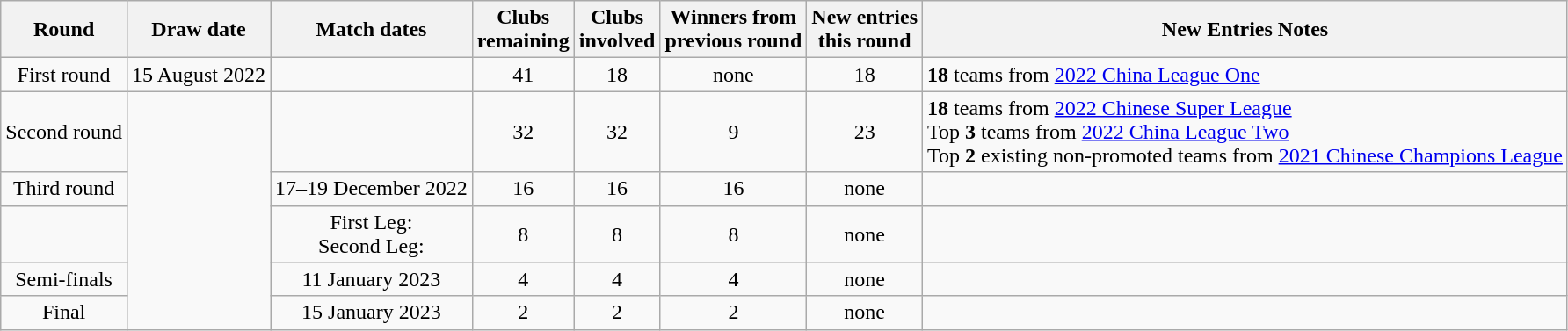<table class="wikitable">
<tr>
<th>Round</th>
<th>Draw date</th>
<th>Match dates</th>
<th>Clubs<br>remaining</th>
<th>Clubs<br>involved</th>
<th>Winners from<br>previous round</th>
<th>New entries<br>this round</th>
<th>New Entries Notes</th>
</tr>
<tr align=center>
<td>First round</td>
<td>15 August 2022</td>
<td></td>
<td>41</td>
<td>18</td>
<td>none</td>
<td>18</td>
<td align=left><strong>18</strong> teams from <a href='#'>2022 China League One</a></td>
</tr>
<tr align=center>
<td>Second round</td>
<td rowspan="5"></td>
<td></td>
<td>32</td>
<td>32</td>
<td>9</td>
<td>23</td>
<td align=left><strong>18</strong> teams from <a href='#'>2022 Chinese Super League</a><br>Top <strong>3</strong> teams from <a href='#'>2022 China League Two</a><br>Top <strong>2</strong> existing non-promoted teams from <a href='#'>2021 Chinese Champions League</a></td>
</tr>
<tr align=center>
<td>Third round</td>
<td>17–19 December 2022</td>
<td>16</td>
<td>16</td>
<td>16</td>
<td>none</td>
<td align=left></td>
</tr>
<tr align=center>
<td></td>
<td>First Leg: <br>Second Leg: </td>
<td>8</td>
<td>8</td>
<td>8</td>
<td>none</td>
<td align=left></td>
</tr>
<tr align=center>
<td>Semi-finals</td>
<td>11 January 2023</td>
<td>4</td>
<td>4</td>
<td>4</td>
<td>none</td>
<td align=left></td>
</tr>
<tr align=center>
<td>Final</td>
<td>15 January 2023</td>
<td>2</td>
<td>2</td>
<td>2</td>
<td>none</td>
<td align=left></td>
</tr>
</table>
